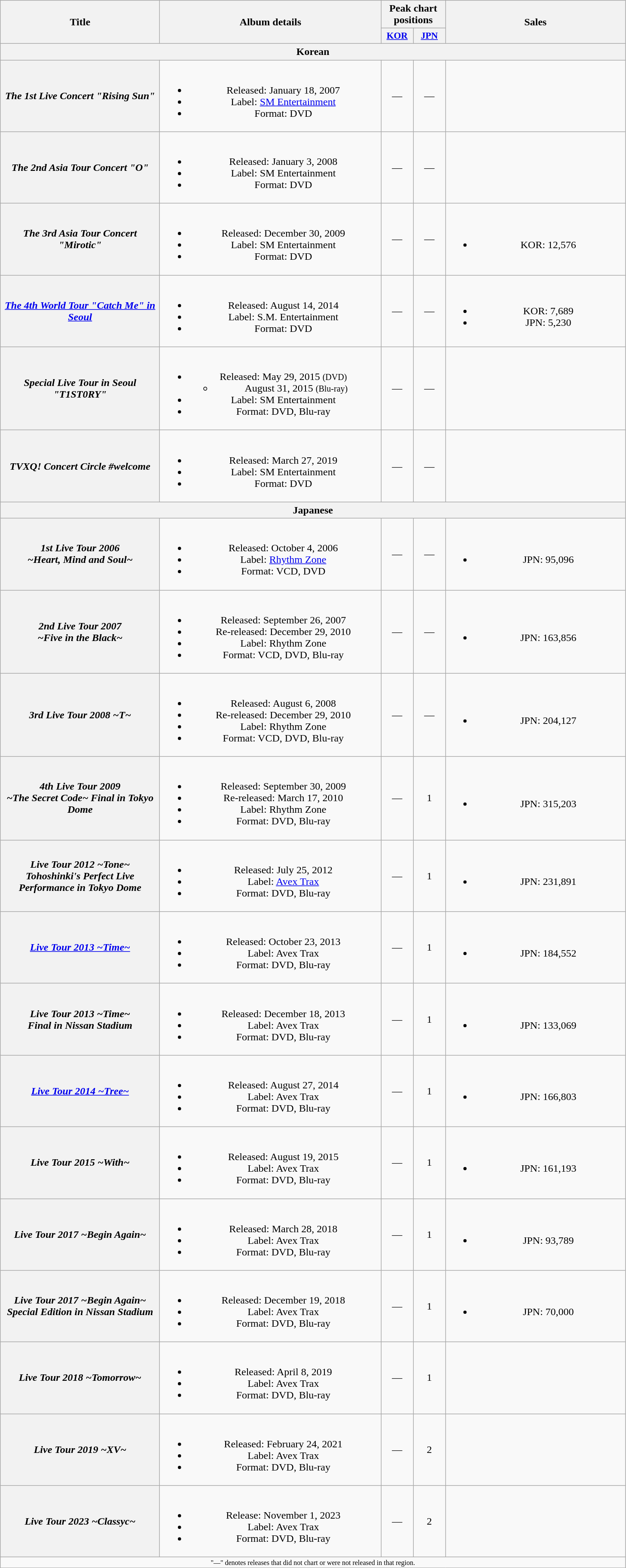<table class="wikitable plainrowheaders" style="text-align:center;">
<tr>
<th scope="col" rowspan="2" style="width:15em;">Title</th>
<th scope="col" rowspan="2" style="width:21em;">Album details</th>
<th scope="col" colspan="2">Peak chart positions</th>
<th scope="col" rowspan="2" style="width:17em;">Sales</th>
</tr>
<tr>
<th scope="col" style="width:3em;font-size:90%;"><a href='#'>KOR</a><br></th>
<th scope="col" style="width:3em;font-size:90%;"><a href='#'>JPN</a><br></th>
</tr>
<tr>
<th colspan="8">Korean</th>
</tr>
<tr>
<th scope="row"><em>The 1st Live Concert "Rising Sun"</em></th>
<td><br><ul><li>Released: January 18, 2007</li><li>Label: <a href='#'>SM Entertainment</a></li><li>Format: DVD</li></ul></td>
<td style="text-align:center;">—</td>
<td style="text-align:center;">—</td>
<td></td>
</tr>
<tr>
<th scope="row"><em>The 2nd Asia Tour Concert "O"</em></th>
<td><br><ul><li>Released: January 3, 2008</li><li>Label: SM Entertainment</li><li>Format: DVD</li></ul></td>
<td style="text-align:center;">—</td>
<td style="text-align:center;">—</td>
<td></td>
</tr>
<tr>
<th scope="row"><em>The 3rd Asia Tour Concert "Mirotic"</em></th>
<td><br><ul><li>Released: December 30, 2009</li><li>Label: SM Entertainment</li><li>Format: DVD</li></ul></td>
<td style="text-align:center;">—</td>
<td style="text-align:center;">—</td>
<td><br><ul><li>KOR: 12,576</li></ul></td>
</tr>
<tr>
<th scope="row"><em><a href='#'>The 4th World Tour "Catch Me" in Seoul</a></em></th>
<td><br><ul><li>Released: August 14, 2014</li><li>Label: S.M. Entertainment</li><li>Format: DVD</li></ul></td>
<td style="text-align:center;">—</td>
<td style="text-align:center;">—</td>
<td><br><ul><li>KOR: 7,689</li><li>JPN: 5,230</li></ul></td>
</tr>
<tr>
<th scope="row"><em>Special Live Tour in Seoul "T1ST0RY"</em></th>
<td><br><ul><li>Released: May 29, 2015 <small>(DVD)</small><ul><li>August 31, 2015 <small>(Blu-ray)</small></li></ul></li><li>Label: SM Entertainment</li><li>Format: DVD, Blu-ray</li></ul></td>
<td style="text-align:center;">—</td>
<td style="text-align:center;">—</td>
<td></td>
</tr>
<tr>
<th scope="row"><em>TVXQ! Concert Circle #welcome</em></th>
<td><br><ul><li>Released: March 27, 2019</li><li>Label: SM Entertainment</li><li>Format: DVD</li></ul></td>
<td style="text-align:center;">—</td>
<td style="text-align:center;">—</td>
<td></td>
</tr>
<tr>
<th colspan="8">Japanese</th>
</tr>
<tr>
<th scope="row"><em>1st Live Tour 2006<br>~Heart, Mind and Soul~</em></th>
<td><br><ul><li>Released: October 4, 2006</li><li>Label: <a href='#'>Rhythm Zone</a></li><li>Format: VCD, DVD</li></ul></td>
<td style="text-align:center;">—</td>
<td style="text-align:center;">—</td>
<td><br><ul><li>JPN: 95,096</li></ul></td>
</tr>
<tr>
<th scope="row"><em>2nd Live Tour 2007<br>~Five in the Black~</em></th>
<td><br><ul><li>Released: September 26, 2007</li><li>Re-released: December 29, 2010</li><li>Label: Rhythm Zone</li><li>Format: VCD, DVD, Blu-ray</li></ul></td>
<td style="text-align:center;">—</td>
<td style="text-align:center;">—</td>
<td><br><ul><li>JPN: 163,856</li></ul></td>
</tr>
<tr>
<th scope="row"><em>3rd Live Tour 2008 ~T~</em></th>
<td><br><ul><li>Released: August 6, 2008</li><li>Re-released: December 29, 2010</li><li>Label: Rhythm Zone</li><li>Format: VCD, DVD, Blu-ray</li></ul></td>
<td style="text-align:center;">—</td>
<td style="text-align:center;">—</td>
<td><br><ul><li>JPN: 204,127</li></ul></td>
</tr>
<tr>
<th scope="row"><em>4th Live Tour 2009<br>~The Secret Code~ Final in Tokyo Dome</em></th>
<td><br><ul><li>Released: September 30, 2009</li><li>Re-released: March 17, 2010</li><li>Label: Rhythm Zone</li><li>Format: DVD, Blu-ray</li></ul></td>
<td style="text-align:center;">—</td>
<td style="text-align:center;">1</td>
<td><br><ul><li>JPN: 315,203</li></ul></td>
</tr>
<tr>
<th scope="row"><em>Live Tour 2012 ~Tone~<br>Tohoshinki's Perfect Live Performance in Tokyo Dome</em></th>
<td><br><ul><li>Released: July 25, 2012</li><li>Label: <a href='#'>Avex Trax</a></li><li>Format: DVD, Blu-ray</li></ul></td>
<td style="text-align:center;">—</td>
<td style="text-align:center;">1</td>
<td><br><ul><li>JPN: 231,891</li></ul></td>
</tr>
<tr>
<th scope="row"><em><a href='#'>Live Tour 2013 ~Time~</a></em></th>
<td><br><ul><li>Released: October 23, 2013</li><li>Label: Avex Trax</li><li>Format: DVD, Blu-ray</li></ul></td>
<td style="text-align:center;">—</td>
<td style="text-align:center;">1</td>
<td><br><ul><li>JPN: 184,552</li></ul></td>
</tr>
<tr>
<th scope="row"><em>Live Tour 2013 ~Time~<br>Final in Nissan Stadium</em></th>
<td><br><ul><li>Released: December 18, 2013</li><li>Label: Avex Trax</li><li>Format: DVD, Blu-ray</li></ul></td>
<td style="text-align:center;">—</td>
<td style="text-align:center;">1</td>
<td><br><ul><li>JPN: 133,069</li></ul></td>
</tr>
<tr>
<th scope="row"><em><a href='#'>Live Tour 2014 ~Tree~</a></em></th>
<td><br><ul><li>Released: August 27, 2014</li><li>Label: Avex Trax</li><li>Format: DVD, Blu-ray</li></ul></td>
<td style="text-align:center;">—</td>
<td style="text-align:center;">1</td>
<td><br><ul><li>JPN: 166,803</li></ul></td>
</tr>
<tr>
<th scope="row"><em>Live Tour 2015 ~With~</em></th>
<td><br><ul><li>Released: August 19, 2015</li><li>Label: Avex Trax</li><li>Format: DVD, Blu-ray</li></ul></td>
<td style="text-align:center;">—</td>
<td style="text-align:center;">1</td>
<td><br><ul><li>JPN: 161,193</li></ul></td>
</tr>
<tr>
<th scope="row"><em>Live Tour 2017 ~Begin Again~</em></th>
<td><br><ul><li>Released: March 28, 2018</li><li>Label: Avex Trax</li><li>Format: DVD, Blu-ray</li></ul></td>
<td style="text-align:center;">—</td>
<td style="text-align:center;">1</td>
<td><br><ul><li>JPN: 93,789</li></ul></td>
</tr>
<tr>
<th scope="row"><em>Live Tour 2017 ~Begin Again~<br>Special Edition in Nissan Stadium</em></th>
<td><br><ul><li>Released: December 19, 2018</li><li>Label: Avex Trax</li><li>Format: DVD, Blu-ray</li></ul></td>
<td style="text-align:center;">—</td>
<td style="text-align:center;">1</td>
<td><br><ul><li>JPN: 70,000</li></ul></td>
</tr>
<tr>
<th scope="row"><em>Live Tour 2018 ~Tomorrow~</em></th>
<td><br><ul><li>Released: April 8, 2019</li><li>Label: Avex Trax</li><li>Format: DVD, Blu-ray</li></ul></td>
<td style="text-align:center;">—</td>
<td style="text-align:center;">1</td>
<td></td>
</tr>
<tr>
<th scope="row"><em>Live Tour 2019 ~XV~</em></th>
<td><br><ul><li>Released: February 24, 2021</li><li>Label: Avex Trax</li><li>Format: DVD, Blu-ray</li></ul></td>
<td style="text-align:center;">—</td>
<td style="text-align:center;">2</td>
<td></td>
</tr>
<tr>
<th scope="row"><em>Live Tour 2023 ~Classyc~</em></th>
<td><br><ul><li>Release: November 1, 2023</li><li>Label: Avex Trax</li><li>Format: DVD, Blu-ray</li></ul></td>
<td style="text-align:center;">—</td>
<td style="text-align:center;">2</td>
<td></td>
</tr>
<tr>
<td align="center" colspan="14" style="font-size:8pt">"—" denotes releases that did not chart or were not released in that region.</td>
</tr>
</table>
